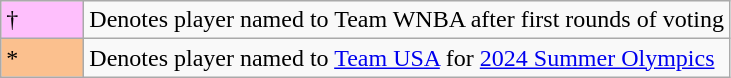<table class="wikitable">
<tr>
<td style="background:#febffc; width:3em;">†</td>
<td>Denotes player named to Team WNBA after first rounds of voting</td>
</tr>
<tr>
<td style="background:#fbc08e; width:3em;">*</td>
<td>Denotes player named to <a href='#'>Team USA</a> for <a href='#'>2024 Summer Olympics</a></td>
</tr>
</table>
